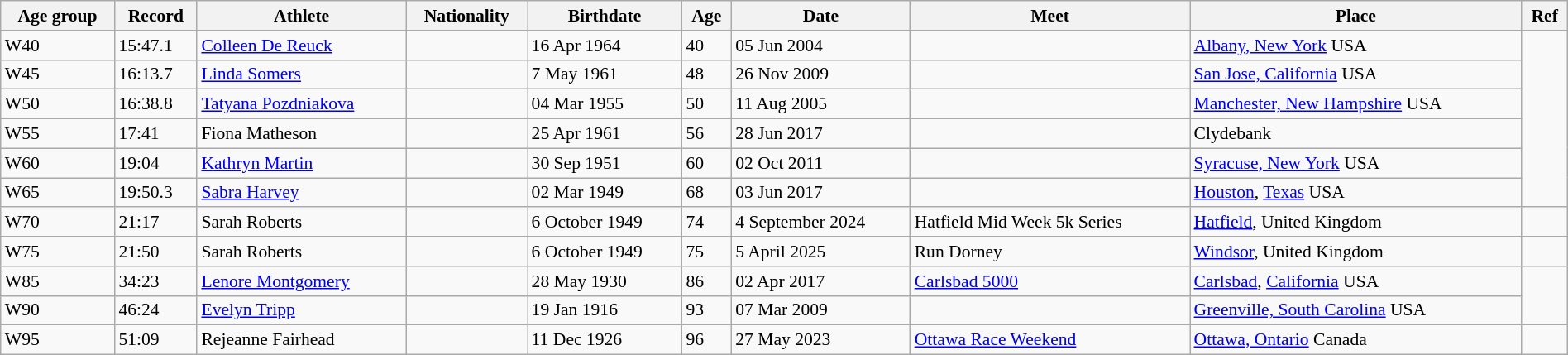<table class="wikitable" style="font-size:90%; width: 100%;">
<tr>
<th>Age group</th>
<th>Record</th>
<th>Athlete</th>
<th>Nationality</th>
<th>Birthdate</th>
<th>Age</th>
<th>Date</th>
<th>Meet</th>
<th>Place</th>
<th>Ref</th>
</tr>
<tr>
<td>W40</td>
<td>15:47.1</td>
<td><a href='#'>Colleen De Reuck</a></td>
<td></td>
<td>16 Apr 1964</td>
<td>40</td>
<td>05 Jun 2004</td>
<td></td>
<td><a href='#'>Albany, New York</a> USA</td>
</tr>
<tr>
<td>W45</td>
<td>16:13.7</td>
<td><a href='#'>Linda Somers</a></td>
<td></td>
<td>7 May 1961</td>
<td>48</td>
<td>26 Nov 2009</td>
<td></td>
<td><a href='#'>San Jose, California</a> USA</td>
</tr>
<tr>
<td>W50</td>
<td>16:38.8</td>
<td><a href='#'>Tatyana Pozdniakova</a></td>
<td></td>
<td>04 Mar 1955</td>
<td>50</td>
<td>11 Aug 2005</td>
<td></td>
<td><a href='#'>Manchester, New Hampshire</a> USA</td>
</tr>
<tr>
<td>W55</td>
<td>17:41</td>
<td>Fiona Matheson</td>
<td></td>
<td>25 Apr 1961</td>
<td>56</td>
<td>28 Jun 2017</td>
<td></td>
<td>Clydebank</td>
</tr>
<tr>
<td>W60</td>
<td>19:04</td>
<td><a href='#'>Kathryn Martin</a></td>
<td></td>
<td>30 Sep 1951</td>
<td>60</td>
<td>02 Oct 2011</td>
<td></td>
<td><a href='#'>Syracuse, New York</a> USA</td>
</tr>
<tr>
<td>W65</td>
<td>19:50.3</td>
<td><a href='#'>Sabra Harvey</a></td>
<td></td>
<td>02 Mar 1949</td>
<td>68</td>
<td>03 Jun 2017</td>
<td></td>
<td><a href='#'>Houston</a>, <a href='#'>Texas</a> USA</td>
</tr>
<tr>
<td>W70</td>
<td>21:17</td>
<td>Sarah Roberts</td>
<td></td>
<td>6 October 1949</td>
<td>74</td>
<td>4 September 2024</td>
<td>Hatfield Mid Week 5k Series</td>
<td><a href='#'>Hatfield</a>, United Kingdom</td>
<td></td>
</tr>
<tr>
<td>W75</td>
<td>21:50</td>
<td>Sarah Roberts</td>
<td></td>
<td>6 October 1949</td>
<td>75</td>
<td>5 April 2025</td>
<td>Run Dorney</td>
<td><a href='#'>Windsor</a>, United Kingdom</td>
<td></td>
</tr>
<tr>
<td>W85</td>
<td>34:23</td>
<td><a href='#'>Lenore Montgomery</a></td>
<td></td>
<td>28 May 1930</td>
<td>86</td>
<td>02 Apr 2017</td>
<td><a href='#'>Carlsbad 5000</a></td>
<td><a href='#'>Carlsbad</a>, <a href='#'>California</a> USA</td>
</tr>
<tr>
<td>W90</td>
<td>46:24</td>
<td><a href='#'>Evelyn Tripp</a></td>
<td></td>
<td>19 Jan 1916</td>
<td>93</td>
<td>07 Mar 2009</td>
<td></td>
<td><a href='#'>Greenville, South Carolina</a> USA</td>
</tr>
<tr>
<td>W95</td>
<td>51:09</td>
<td>Rejeanne Fairhead</td>
<td></td>
<td>11 Dec 1926</td>
<td>96</td>
<td>27 May 2023</td>
<td><a href='#'>Ottawa Race Weekend</a></td>
<td><a href='#'>Ottawa, Ontario</a> Canada</td>
<td></td>
</tr>
</table>
